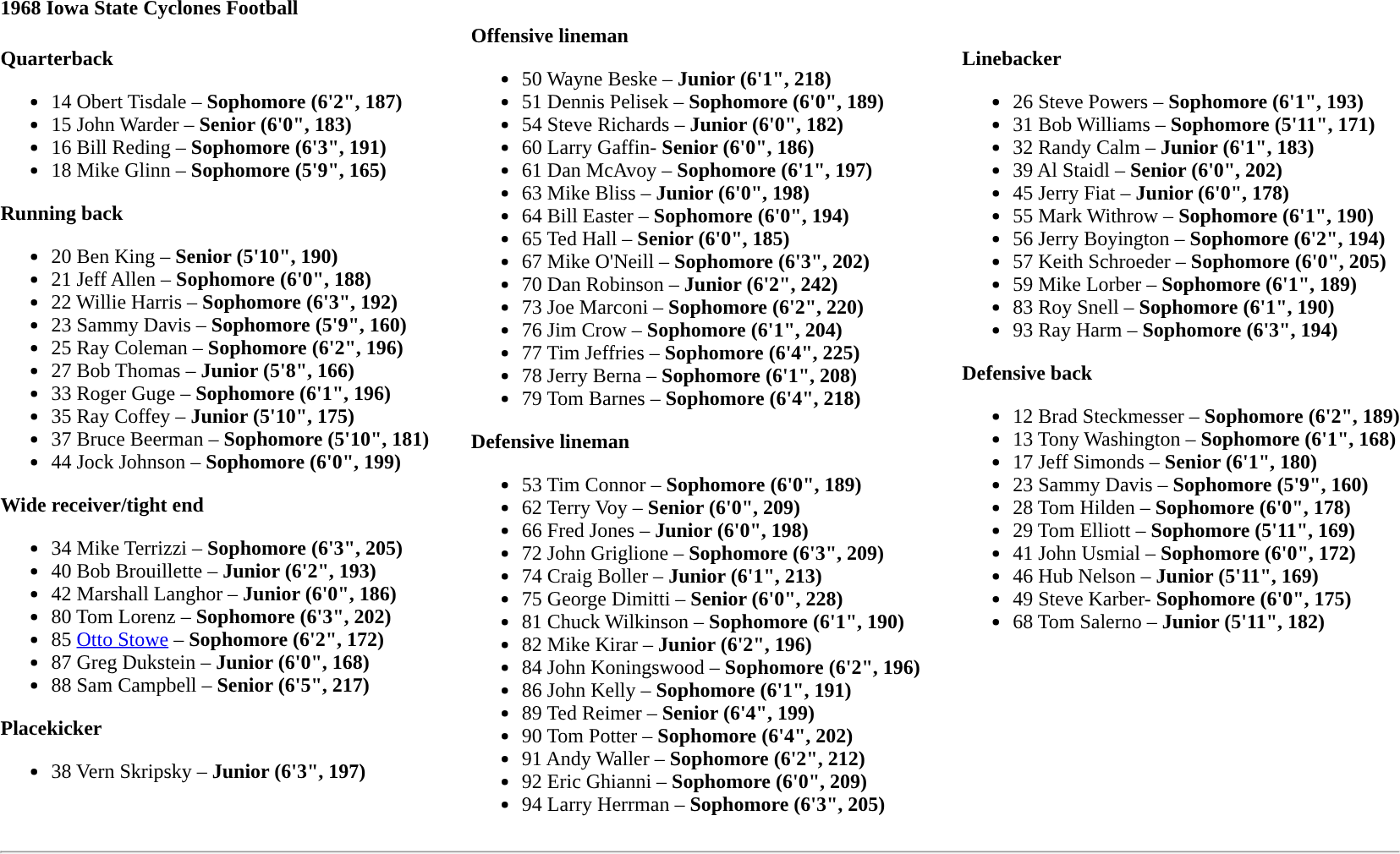<table class="toccolours" style="text-align: left;">
<tr>
<td colspan="11"><strong>1968 Iowa State Cyclones Football</strong></td>
</tr>
<tr>
<td valign="top"><br><strong>Quarterback</strong><ul><li>14 Obert Tisdale – <strong>Sophomore (6'2", 187)</strong></li><li>15 John Warder – <strong>Senior (6'0", 183)</strong></li><li>16 Bill Reding – <strong>Sophomore (6'3", 191)</strong></li><li>18 Mike Glinn – <strong>Sophomore (5'9", 165)</strong></li></ul><strong>Running back</strong><ul><li>20 Ben King – <strong>Senior (5'10", 190)</strong></li><li>21 Jeff Allen – <strong>Sophomore (6'0", 188)</strong></li><li>22 Willie Harris – <strong>Sophomore (6'3", 192)</strong></li><li>23 Sammy Davis – <strong>Sophomore (5'9", 160)</strong></li><li>25 Ray Coleman – <strong>Sophomore (6'2", 196)</strong></li><li>27 Bob Thomas – <strong>Junior (5'8", 166)</strong></li><li>33 Roger Guge – <strong>Sophomore (6'1", 196)</strong></li><li>35 Ray Coffey – <strong>Junior (5'10", 175)</strong></li><li>37 Bruce Beerman – <strong>Sophomore (5'10", 181)</strong></li><li>44 Jock Johnson – <strong>Sophomore (6'0", 199)</strong></li></ul><strong>Wide receiver/tight end</strong><ul><li>34 Mike Terrizzi – <strong>Sophomore (6'3", 205)</strong></li><li>40 Bob Brouillette – <strong>Junior (6'2", 193)</strong></li><li>42 Marshall Langhor – <strong>Junior (6'0", 186)</strong></li><li>80 Tom Lorenz – <strong>Sophomore (6'3", 202)</strong></li><li>85 <a href='#'>Otto Stowe</a> – <strong>Sophomore (6'2", 172)</strong></li><li>87 Greg Dukstein – <strong>Junior (6'0", 168)</strong></li><li>88 Sam Campbell – <strong>Senior (6'5", 217)</strong></li></ul><strong>Placekicker</strong><ul><li>38 Vern Skripsky – <strong>Junior (6'3", 197)</strong></li></ul></td>
<td width="25"> </td>
<td valign="top"><strong>Offensive lineman</strong><br><ul><li>50 Wayne Beske – <strong>Junior (6'1", 218)</strong></li><li>51 Dennis Pelisek – <strong>Sophomore (6'0", 189)</strong></li><li>54 Steve Richards – <strong>Junior (6'0", 182)</strong></li><li>60 Larry Gaffin- <strong>Senior (6'0", 186)</strong></li><li>61 Dan McAvoy – <strong>Sophomore (6'1", 197)</strong></li><li>63 Mike Bliss – <strong>Junior (6'0", 198)</strong></li><li>64 Bill Easter – <strong>Sophomore (6'0", 194)</strong></li><li>65 Ted Hall – <strong>Senior (6'0", 185)</strong></li><li>67 Mike O'Neill – <strong>Sophomore (6'3", 202)</strong></li><li>70 Dan Robinson – <strong>Junior (6'2", 242)</strong></li><li>73 Joe Marconi – <strong>Sophomore (6'2", 220)</strong></li><li>76 Jim Crow – <strong>Sophomore (6'1", 204)</strong></li><li>77 Tim Jeffries – <strong>Sophomore (6'4", 225)</strong></li><li>78 Jerry Berna – <strong>Sophomore (6'1", 208)</strong></li><li>79 Tom Barnes – <strong>Sophomore (6'4", 218)</strong></li></ul><strong>Defensive lineman</strong><ul><li>53 Tim Connor – <strong>Sophomore (6'0", 189)</strong></li><li>62 Terry Voy – <strong>Senior (6'0", 209)</strong></li><li>66 Fred Jones – <strong>Junior (6'0", 198)</strong></li><li>72 John Griglione – <strong>Sophomore (6'3", 209)</strong></li><li>74 Craig Boller – <strong>Junior (6'1", 213)</strong></li><li>75 George Dimitti – <strong>Senior (6'0", 228)</strong></li><li>81 Chuck Wilkinson – <strong>Sophomore (6'1", 190)</strong></li><li>82 Mike Kirar – <strong>Junior (6'2", 196)</strong></li><li>84 John Koningswood – <strong>Sophomore (6'2", 196)</strong></li><li>86 John Kelly – <strong>Sophomore (6'1", 191)</strong></li><li>89 Ted Reimer – <strong>Senior (6'4", 199)</strong></li><li>90 Tom Potter – <strong>Sophomore (6'4", 202)</strong></li><li>91 Andy Waller – <strong>Sophomore (6'2", 212)</strong></li><li>92 Eric Ghianni – <strong>Sophomore (6'0", 209)</strong></li><li>94 Larry Herrman – <strong>Sophomore (6'3", 205)</strong></li></ul></td>
<td width="25"> </td>
<td valign="top"><br><strong>Linebacker</strong><ul><li>26 Steve Powers – <strong>Sophomore (6'1", 193)</strong></li><li>31 Bob Williams – <strong>Sophomore (5'11", 171)</strong></li><li>32 Randy Calm – <strong>Junior (6'1", 183)</strong></li><li>39 Al Staidl – <strong>Senior (6'0", 202)</strong></li><li>45 Jerry Fiat – <strong>Junior (6'0", 178)</strong></li><li>55 Mark Withrow – <strong>Sophomore (6'1", 190)</strong></li><li>56 Jerry Boyington – <strong>Sophomore (6'2", 194)</strong></li><li>57 Keith Schroeder – <strong>Sophomore (6'0", 205)</strong></li><li>59 Mike Lorber – <strong>Sophomore (6'1", 189)</strong></li><li>83 Roy Snell – <strong>Sophomore (6'1", 190)</strong></li><li>93 Ray Harm – <strong>Sophomore (6'3", 194)</strong></li></ul><strong>Defensive back</strong><ul><li>12 Brad Steckmesser – <strong>Sophomore (6'2", 189)</strong></li><li>13 Tony Washington – <strong>Sophomore (6'1", 168)</strong></li><li>17 Jeff Simonds – <strong>Senior (6'1", 180)</strong></li><li>23 Sammy Davis – <strong>Sophomore (5'9", 160)</strong></li><li>28 Tom Hilden – <strong>Sophomore (6'0", 178)</strong></li><li>29 Tom Elliott – <strong>Sophomore (5'11", 169)</strong></li><li>41 John Usmial – <strong>Sophomore (6'0", 172)</strong></li><li>46 Hub Nelson – <strong>Junior (5'11", 169)</strong></li><li>49 Steve Karber- <strong>Sophomore (6'0", 175)</strong></li><li>68 Tom Salerno – <strong>Junior (5'11", 182)</strong></li></ul></td>
</tr>
<tr>
<td colspan="7"><hr></td>
</tr>
</table>
